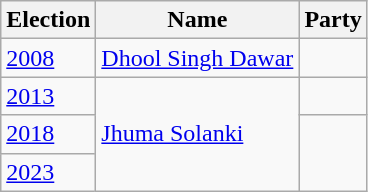<table class="wikitable sortable">
<tr>
<th>Election</th>
<th>Name</th>
<th colspan=2>Party</th>
</tr>
<tr>
<td><a href='#'>2008</a></td>
<td><a href='#'>Dhool Singh Dawar</a></td>
<td></td>
</tr>
<tr>
<td><a href='#'>2013</a></td>
<td rowspan=3><a href='#'>Jhuma Solanki</a></td>
<td></td>
</tr>
<tr>
<td><a href='#'>2018</a></td>
</tr>
<tr>
<td><a href='#'>2023</a></td>
</tr>
</table>
